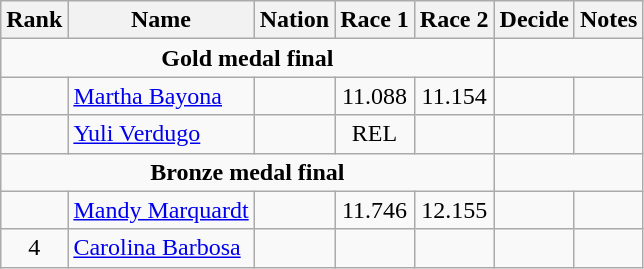<table class="wikitable sortable" style="text-align:center">
<tr>
<th>Rank</th>
<th>Name</th>
<th>Nation</th>
<th>Race 1</th>
<th>Race 2</th>
<th>Decide</th>
<th>Notes</th>
</tr>
<tr>
<td colspan=5><strong>Gold medal final</strong></td>
</tr>
<tr>
<td></td>
<td align=left><a href='#'>Martha Bayona</a></td>
<td align=left></td>
<td>11.088</td>
<td>11.154</td>
<td></td>
<td></td>
</tr>
<tr>
<td></td>
<td align=left><a href='#'>Yuli Verdugo</a></td>
<td align=left></td>
<td>REL</td>
<td></td>
<td></td>
<td></td>
</tr>
<tr>
<td colspan=5><strong>Bronze medal final</strong></td>
</tr>
<tr>
<td></td>
<td align=left><a href='#'>Mandy Marquardt</a></td>
<td align=left></td>
<td>11.746</td>
<td>12.155</td>
<td></td>
<td></td>
</tr>
<tr>
<td>4</td>
<td align=left><a href='#'>Carolina Barbosa</a></td>
<td align=left></td>
<td></td>
<td></td>
<td></td>
<td></td>
</tr>
</table>
